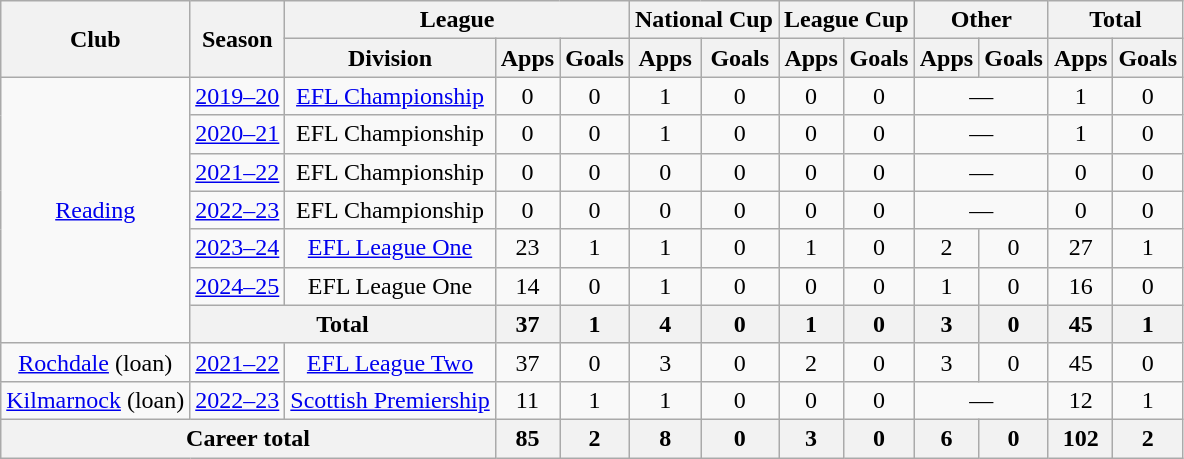<table class="wikitable" style="text-align:center">
<tr>
<th rowspan="2">Club</th>
<th rowspan="2">Season</th>
<th colspan="3">League</th>
<th colspan="2">National Cup</th>
<th colspan="2">League Cup</th>
<th colspan="2">Other</th>
<th colspan="2">Total</th>
</tr>
<tr>
<th>Division</th>
<th>Apps</th>
<th>Goals</th>
<th>Apps</th>
<th>Goals</th>
<th>Apps</th>
<th>Goals</th>
<th>Apps</th>
<th>Goals</th>
<th>Apps</th>
<th>Goals</th>
</tr>
<tr>
<td rowspan="7"><a href='#'>Reading</a></td>
<td><a href='#'>2019–20</a></td>
<td><a href='#'>EFL Championship</a></td>
<td>0</td>
<td>0</td>
<td>1</td>
<td>0</td>
<td>0</td>
<td>0</td>
<td colspan="2">—</td>
<td>1</td>
<td>0</td>
</tr>
<tr>
<td><a href='#'>2020–21</a></td>
<td>EFL Championship</td>
<td>0</td>
<td>0</td>
<td>1</td>
<td>0</td>
<td>0</td>
<td>0</td>
<td colspan="2">—</td>
<td>1</td>
<td>0</td>
</tr>
<tr>
<td><a href='#'>2021–22</a></td>
<td>EFL Championship</td>
<td>0</td>
<td>0</td>
<td>0</td>
<td>0</td>
<td>0</td>
<td>0</td>
<td colspan="2">—</td>
<td>0</td>
<td>0</td>
</tr>
<tr>
<td><a href='#'>2022–23</a></td>
<td>EFL Championship</td>
<td>0</td>
<td>0</td>
<td>0</td>
<td>0</td>
<td>0</td>
<td>0</td>
<td colspan="2">—</td>
<td>0</td>
<td>0</td>
</tr>
<tr>
<td><a href='#'>2023–24</a></td>
<td><a href='#'>EFL League One</a></td>
<td>23</td>
<td>1</td>
<td>1</td>
<td>0</td>
<td>1</td>
<td>0</td>
<td>2</td>
<td>0</td>
<td>27</td>
<td>1</td>
</tr>
<tr>
<td><a href='#'>2024–25</a></td>
<td>EFL League One</td>
<td>14</td>
<td>0</td>
<td>1</td>
<td>0</td>
<td>0</td>
<td>0</td>
<td>1</td>
<td>0</td>
<td>16</td>
<td>0</td>
</tr>
<tr>
<th colspan="2">Total</th>
<th>37</th>
<th>1</th>
<th>4</th>
<th>0</th>
<th>1</th>
<th>0</th>
<th>3</th>
<th>0</th>
<th>45</th>
<th>1</th>
</tr>
<tr>
<td><a href='#'>Rochdale</a> (loan)</td>
<td><a href='#'>2021–22</a></td>
<td><a href='#'>EFL League Two</a></td>
<td>37</td>
<td>0</td>
<td>3</td>
<td>0</td>
<td>2</td>
<td>0</td>
<td>3</td>
<td>0</td>
<td>45</td>
<td>0</td>
</tr>
<tr>
<td><a href='#'>Kilmarnock</a> (loan)</td>
<td><a href='#'>2022–23</a></td>
<td><a href='#'>Scottish Premiership</a></td>
<td>11</td>
<td>1</td>
<td>1</td>
<td>0</td>
<td>0</td>
<td>0</td>
<td colspan="2">—</td>
<td>12</td>
<td>1</td>
</tr>
<tr>
<th colspan="3">Career total</th>
<th>85</th>
<th>2</th>
<th>8</th>
<th>0</th>
<th>3</th>
<th>0</th>
<th>6</th>
<th>0</th>
<th>102</th>
<th>2</th>
</tr>
</table>
